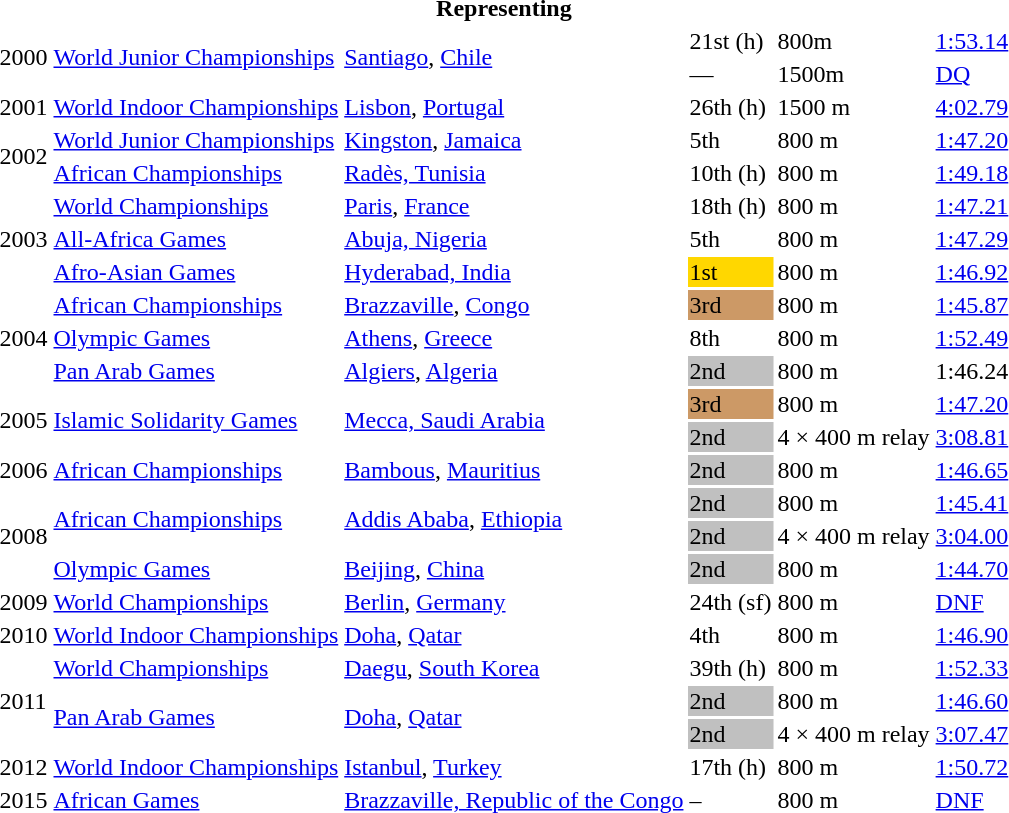<table>
<tr>
<th colspan="6">Representing </th>
</tr>
<tr>
<td rowspan=2>2000</td>
<td rowspan=2><a href='#'>World Junior Championships</a></td>
<td rowspan=2><a href='#'>Santiago</a>, <a href='#'>Chile</a></td>
<td>21st (h)</td>
<td>800m</td>
<td><a href='#'>1:53.14</a></td>
</tr>
<tr>
<td>—</td>
<td>1500m</td>
<td><a href='#'>DQ</a></td>
</tr>
<tr>
<td>2001</td>
<td><a href='#'>World Indoor Championships</a></td>
<td><a href='#'>Lisbon</a>, <a href='#'>Portugal</a></td>
<td>26th (h)</td>
<td>1500 m</td>
<td><a href='#'>4:02.79</a></td>
</tr>
<tr>
<td rowspan=2>2002</td>
<td><a href='#'>World Junior Championships</a></td>
<td><a href='#'>Kingston</a>, <a href='#'>Jamaica</a></td>
<td>5th</td>
<td>800 m</td>
<td><a href='#'>1:47.20</a></td>
</tr>
<tr>
<td><a href='#'>African Championships</a></td>
<td><a href='#'>Radès, Tunisia</a></td>
<td>10th (h)</td>
<td>800 m</td>
<td><a href='#'>1:49.18</a></td>
</tr>
<tr>
<td rowspan=3>2003</td>
<td><a href='#'>World Championships</a></td>
<td><a href='#'>Paris</a>, <a href='#'>France</a></td>
<td>18th (h)</td>
<td>800 m</td>
<td><a href='#'>1:47.21</a></td>
</tr>
<tr>
<td><a href='#'>All-Africa Games</a></td>
<td><a href='#'>Abuja, Nigeria</a></td>
<td>5th</td>
<td>800 m</td>
<td><a href='#'>1:47.29</a></td>
</tr>
<tr>
<td><a href='#'>Afro-Asian Games</a></td>
<td><a href='#'>Hyderabad, India</a></td>
<td bgcolor=gold>1st</td>
<td>800 m</td>
<td><a href='#'>1:46.92</a></td>
</tr>
<tr>
<td rowspan=3>2004</td>
<td><a href='#'>African Championships</a></td>
<td><a href='#'>Brazzaville</a>, <a href='#'>Congo</a></td>
<td bgcolor="cc9966">3rd</td>
<td>800 m</td>
<td><a href='#'>1:45.87</a></td>
</tr>
<tr>
<td><a href='#'>Olympic Games</a></td>
<td><a href='#'>Athens</a>, <a href='#'>Greece</a></td>
<td>8th</td>
<td>800 m</td>
<td><a href='#'>1:52.49</a></td>
</tr>
<tr>
<td><a href='#'>Pan Arab Games</a></td>
<td><a href='#'>Algiers</a>, <a href='#'>Algeria</a></td>
<td bgcolor="silver">2nd</td>
<td>800 m</td>
<td>1:46.24</td>
</tr>
<tr>
<td rowspan=2>2005</td>
<td rowspan=2><a href='#'>Islamic Solidarity Games</a></td>
<td rowspan=2><a href='#'>Mecca, Saudi Arabia</a></td>
<td bgcolor=cc9966>3rd</td>
<td>800 m</td>
<td><a href='#'>1:47.20</a></td>
</tr>
<tr>
<td bgcolor=silver>2nd</td>
<td>4 × 400 m relay</td>
<td><a href='#'>3:08.81</a></td>
</tr>
<tr>
<td>2006</td>
<td><a href='#'>African Championships</a></td>
<td><a href='#'>Bambous</a>, <a href='#'>Mauritius</a></td>
<td bgcolor="silver">2nd</td>
<td>800 m</td>
<td><a href='#'>1:46.65</a></td>
</tr>
<tr>
<td rowspan=3>2008</td>
<td rowspan=2><a href='#'>African Championships</a></td>
<td rowspan=2><a href='#'>Addis Ababa</a>, <a href='#'>Ethiopia</a></td>
<td bgcolor="silver">2nd</td>
<td>800 m</td>
<td><a href='#'>1:45.41</a></td>
</tr>
<tr>
<td bgcolor="silver">2nd</td>
<td>4 × 400 m relay</td>
<td><a href='#'>3:04.00</a></td>
</tr>
<tr>
<td><a href='#'>Olympic Games</a></td>
<td><a href='#'>Beijing</a>, <a href='#'>China</a></td>
<td bgcolor="silver">2nd</td>
<td>800 m</td>
<td><a href='#'>1:44.70</a></td>
</tr>
<tr>
<td>2009</td>
<td><a href='#'>World Championships</a></td>
<td><a href='#'>Berlin</a>, <a href='#'>Germany</a></td>
<td>24th (sf)</td>
<td>800 m</td>
<td><a href='#'>DNF</a></td>
</tr>
<tr>
<td>2010</td>
<td><a href='#'>World Indoor Championships</a></td>
<td><a href='#'>Doha</a>, <a href='#'>Qatar</a></td>
<td>4th</td>
<td>800 m</td>
<td><a href='#'>1:46.90</a></td>
</tr>
<tr>
<td rowspan=3>2011</td>
<td><a href='#'>World Championships</a></td>
<td><a href='#'>Daegu</a>, <a href='#'>South Korea</a></td>
<td>39th (h)</td>
<td>800 m</td>
<td><a href='#'>1:52.33</a></td>
</tr>
<tr>
<td rowspan=2><a href='#'>Pan Arab Games</a></td>
<td rowspan=2><a href='#'>Doha</a>, <a href='#'>Qatar</a></td>
<td bgcolor="silver">2nd</td>
<td>800 m</td>
<td><a href='#'>1:46.60</a></td>
</tr>
<tr>
<td bgcolor="silver">2nd</td>
<td>4 × 400 m relay</td>
<td><a href='#'>3:07.47</a></td>
</tr>
<tr>
<td>2012</td>
<td><a href='#'>World Indoor Championships</a></td>
<td><a href='#'>Istanbul</a>, <a href='#'>Turkey</a></td>
<td>17th (h)</td>
<td>800 m</td>
<td><a href='#'>1:50.72</a></td>
</tr>
<tr>
<td>2015</td>
<td><a href='#'>African Games</a></td>
<td><a href='#'>Brazzaville, Republic of the Congo</a></td>
<td>–</td>
<td>800 m</td>
<td><a href='#'>DNF</a></td>
</tr>
</table>
